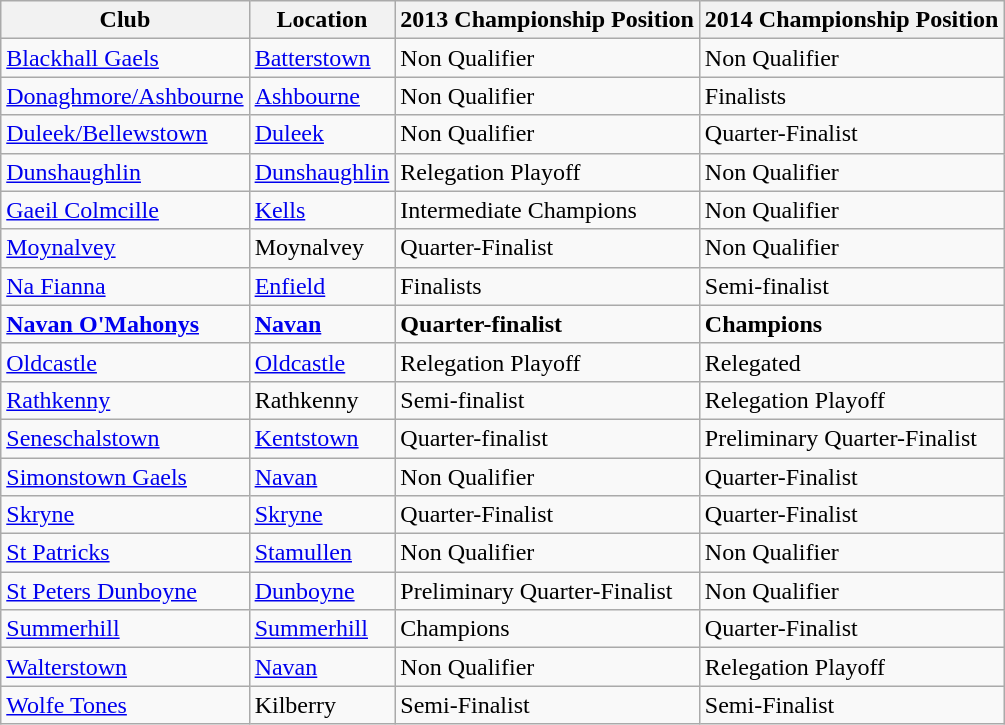<table class="wikitable sortable">
<tr>
<th>Club</th>
<th>Location</th>
<th>2013 Championship Position</th>
<th>2014 Championship Position</th>
</tr>
<tr>
<td><a href='#'>Blackhall Gaels</a></td>
<td><a href='#'>Batterstown</a></td>
<td>Non Qualifier</td>
<td>Non Qualifier</td>
</tr>
<tr>
<td><a href='#'>Donaghmore/Ashbourne</a></td>
<td><a href='#'>Ashbourne</a></td>
<td>Non Qualifier</td>
<td>Finalists</td>
</tr>
<tr>
<td><a href='#'>Duleek/Bellewstown</a></td>
<td><a href='#'>Duleek</a></td>
<td>Non Qualifier</td>
<td>Quarter-Finalist</td>
</tr>
<tr>
<td><a href='#'>Dunshaughlin</a></td>
<td><a href='#'>Dunshaughlin</a></td>
<td>Relegation Playoff</td>
<td>Non Qualifier</td>
</tr>
<tr>
<td><a href='#'>Gaeil Colmcille</a></td>
<td><a href='#'>Kells</a></td>
<td>Intermediate Champions</td>
<td>Non Qualifier</td>
</tr>
<tr>
<td><a href='#'>Moynalvey</a></td>
<td>Moynalvey</td>
<td>Quarter-Finalist</td>
<td>Non Qualifier</td>
</tr>
<tr>
<td><a href='#'>Na Fianna</a></td>
<td><a href='#'>Enfield</a></td>
<td>Finalists</td>
<td>Semi-finalist</td>
</tr>
<tr>
<td><strong><a href='#'>Navan O'Mahonys</a></strong></td>
<td><strong><a href='#'>Navan</a></strong></td>
<td><strong>Quarter-finalist</strong></td>
<td><strong>Champions</strong></td>
</tr>
<tr>
<td><a href='#'>Oldcastle</a></td>
<td><a href='#'>Oldcastle</a></td>
<td>Relegation Playoff</td>
<td>Relegated</td>
</tr>
<tr>
<td><a href='#'>Rathkenny</a></td>
<td>Rathkenny</td>
<td>Semi-finalist</td>
<td>Relegation Playoff</td>
</tr>
<tr>
<td><a href='#'>Seneschalstown</a></td>
<td><a href='#'>Kentstown</a></td>
<td>Quarter-finalist</td>
<td>Preliminary Quarter-Finalist</td>
</tr>
<tr>
<td><a href='#'>Simonstown Gaels</a></td>
<td><a href='#'>Navan</a></td>
<td>Non Qualifier</td>
<td>Quarter-Finalist</td>
</tr>
<tr>
<td><a href='#'>Skryne</a></td>
<td><a href='#'>Skryne</a></td>
<td>Quarter-Finalist</td>
<td>Quarter-Finalist</td>
</tr>
<tr>
<td><a href='#'>St Patricks</a></td>
<td><a href='#'>Stamullen</a></td>
<td>Non Qualifier</td>
<td>Non Qualifier</td>
</tr>
<tr>
<td><a href='#'>St Peters Dunboyne</a></td>
<td><a href='#'>Dunboyne</a></td>
<td>Preliminary Quarter-Finalist</td>
<td>Non Qualifier</td>
</tr>
<tr>
<td><a href='#'>Summerhill</a></td>
<td><a href='#'>Summerhill</a></td>
<td>Champions</td>
<td>Quarter-Finalist</td>
</tr>
<tr>
<td><a href='#'>Walterstown</a></td>
<td><a href='#'>Navan</a></td>
<td>Non Qualifier</td>
<td>Relegation Playoff</td>
</tr>
<tr>
<td><a href='#'>Wolfe Tones</a></td>
<td>Kilberry</td>
<td>Semi-Finalist</td>
<td>Semi-Finalist</td>
</tr>
</table>
